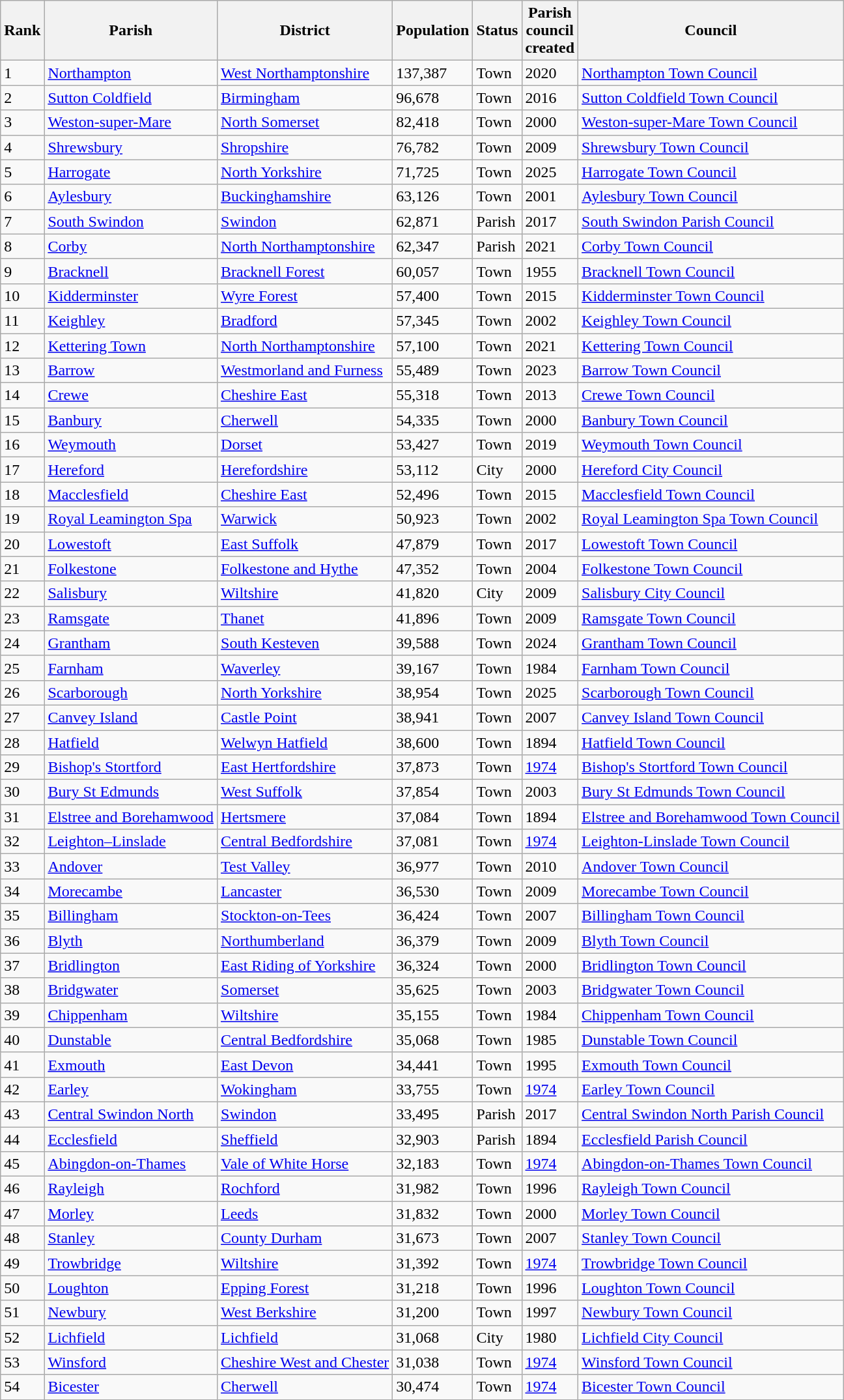<table class="wikitable sortable">
<tr>
<th>Rank</th>
<th>Parish</th>
<th>District</th>
<th>Population</th>
<th>Status</th>
<th>Parish<br>council<br>created</th>
<th>Council</th>
</tr>
<tr>
<td>1</td>
<td><a href='#'>Northampton</a></td>
<td><a href='#'>West Northamptonshire</a></td>
<td>137,387</td>
<td>Town</td>
<td>2020</td>
<td><a href='#'>Northampton Town Council</a></td>
</tr>
<tr>
<td>2</td>
<td><a href='#'>Sutton Coldfield</a></td>
<td><a href='#'>Birmingham</a></td>
<td>96,678</td>
<td>Town</td>
<td>2016</td>
<td><a href='#'>Sutton Coldfield Town Council</a></td>
</tr>
<tr>
<td>3</td>
<td><a href='#'>Weston-super-Mare</a></td>
<td><a href='#'>North Somerset</a></td>
<td>82,418</td>
<td>Town</td>
<td>2000</td>
<td><a href='#'>Weston-super-Mare Town Council</a></td>
</tr>
<tr>
<td>4</td>
<td><a href='#'>Shrewsbury</a></td>
<td><a href='#'>Shropshire</a></td>
<td>76,782</td>
<td>Town</td>
<td>2009</td>
<td><a href='#'>Shrewsbury Town Council</a></td>
</tr>
<tr>
<td>5</td>
<td><a href='#'>Harrogate</a></td>
<td><a href='#'>North Yorkshire</a></td>
<td>71,725</td>
<td>Town</td>
<td>2025</td>
<td><a href='#'>Harrogate Town Council</a></td>
</tr>
<tr>
<td>6</td>
<td><a href='#'>Aylesbury</a></td>
<td><a href='#'>Buckinghamshire</a></td>
<td>63,126</td>
<td>Town</td>
<td>2001</td>
<td><a href='#'>Aylesbury Town Council</a></td>
</tr>
<tr>
<td>7</td>
<td><a href='#'>South Swindon</a></td>
<td><a href='#'>Swindon</a></td>
<td>62,871 </td>
<td>Parish</td>
<td>2017</td>
<td><a href='#'>South Swindon Parish Council</a></td>
</tr>
<tr>
<td>8</td>
<td><a href='#'>Corby</a></td>
<td><a href='#'>North Northamptonshire</a></td>
<td>62,347 </td>
<td>Parish</td>
<td>2021</td>
<td><a href='#'>Corby Town Council</a></td>
</tr>
<tr>
<td>9</td>
<td><a href='#'>Bracknell</a></td>
<td><a href='#'>Bracknell Forest</a></td>
<td>60,057</td>
<td>Town</td>
<td>1955</td>
<td><a href='#'>Bracknell Town Council</a></td>
</tr>
<tr>
<td>10</td>
<td><a href='#'>Kidderminster</a></td>
<td><a href='#'>Wyre Forest</a></td>
<td>57,400</td>
<td>Town</td>
<td>2015</td>
<td><a href='#'>Kidderminster Town Council</a></td>
</tr>
<tr>
<td>11</td>
<td><a href='#'>Keighley</a></td>
<td><a href='#'>Bradford</a></td>
<td>57,345</td>
<td>Town</td>
<td>2002</td>
<td><a href='#'>Keighley Town Council</a></td>
</tr>
<tr>
<td>12</td>
<td><a href='#'>Kettering Town</a></td>
<td><a href='#'>North Northamptonshire</a></td>
<td>57,100</td>
<td>Town</td>
<td>2021</td>
<td><a href='#'>Kettering Town Council</a></td>
</tr>
<tr>
<td>13</td>
<td><a href='#'>Barrow</a></td>
<td><a href='#'>Westmorland and Furness</a></td>
<td>55,489</td>
<td>Town</td>
<td>2023</td>
<td><a href='#'>Barrow Town Council</a></td>
</tr>
<tr>
<td>14</td>
<td><a href='#'>Crewe</a></td>
<td><a href='#'>Cheshire East</a></td>
<td>55,318</td>
<td>Town</td>
<td>2013</td>
<td><a href='#'>Crewe Town Council</a></td>
</tr>
<tr>
<td>15</td>
<td><a href='#'>Banbury</a></td>
<td><a href='#'>Cherwell</a></td>
<td>54,335</td>
<td>Town</td>
<td>2000</td>
<td><a href='#'>Banbury Town Council</a></td>
</tr>
<tr>
<td>16</td>
<td><a href='#'>Weymouth</a></td>
<td><a href='#'>Dorset</a></td>
<td>53,427 </td>
<td>Town</td>
<td>2019</td>
<td><a href='#'>Weymouth Town Council</a></td>
</tr>
<tr>
<td>17</td>
<td><a href='#'>Hereford</a></td>
<td><a href='#'>Herefordshire</a></td>
<td>53,112</td>
<td>City</td>
<td>2000</td>
<td><a href='#'>Hereford City Council</a></td>
</tr>
<tr>
<td>18</td>
<td><a href='#'>Macclesfield</a></td>
<td><a href='#'>Cheshire East</a></td>
<td>52,496</td>
<td>Town</td>
<td>2015</td>
<td><a href='#'>Macclesfield Town Council</a></td>
</tr>
<tr>
<td>19</td>
<td><a href='#'>Royal Leamington Spa</a></td>
<td><a href='#'>Warwick</a></td>
<td>50,923</td>
<td>Town</td>
<td>2002</td>
<td><a href='#'>Royal Leamington Spa Town Council</a></td>
</tr>
<tr>
<td>20</td>
<td><a href='#'>Lowestoft</a></td>
<td><a href='#'>East Suffolk</a></td>
<td>47,879</td>
<td>Town</td>
<td>2017</td>
<td><a href='#'>Lowestoft Town Council</a></td>
</tr>
<tr>
<td>21</td>
<td><a href='#'>Folkestone</a></td>
<td><a href='#'>Folkestone and Hythe</a></td>
<td>47,352</td>
<td>Town</td>
<td>2004</td>
<td><a href='#'>Folkestone Town Council</a></td>
</tr>
<tr>
<td>22</td>
<td><a href='#'>Salisbury</a></td>
<td><a href='#'>Wiltshire</a></td>
<td>41,820</td>
<td>City</td>
<td>2009</td>
<td><a href='#'>Salisbury City Council</a></td>
</tr>
<tr>
<td>23</td>
<td><a href='#'>Ramsgate</a></td>
<td><a href='#'>Thanet</a></td>
<td>41,896</td>
<td>Town</td>
<td>2009</td>
<td><a href='#'>Ramsgate Town Council</a></td>
</tr>
<tr>
<td>24</td>
<td><a href='#'>Grantham</a></td>
<td><a href='#'>South Kesteven</a></td>
<td>39,588</td>
<td>Town</td>
<td>2024</td>
<td><a href='#'>Grantham Town Council</a></td>
</tr>
<tr>
<td>25</td>
<td><a href='#'>Farnham</a></td>
<td><a href='#'>Waverley</a></td>
<td>39,167</td>
<td>Town</td>
<td>1984</td>
<td><a href='#'>Farnham Town Council</a></td>
</tr>
<tr>
<td>26</td>
<td><a href='#'>Scarborough</a></td>
<td><a href='#'>North Yorkshire</a></td>
<td>38,954</td>
<td>Town</td>
<td>2025</td>
<td><a href='#'>Scarborough Town Council</a></td>
</tr>
<tr>
<td>27</td>
<td><a href='#'>Canvey Island</a></td>
<td><a href='#'>Castle Point</a></td>
<td>38,941</td>
<td>Town</td>
<td>2007</td>
<td><a href='#'>Canvey Island Town Council</a></td>
</tr>
<tr>
<td>28</td>
<td><a href='#'>Hatfield</a></td>
<td><a href='#'>Welwyn Hatfield</a></td>
<td>38,600</td>
<td>Town</td>
<td>1894</td>
<td><a href='#'>Hatfield Town Council</a></td>
</tr>
<tr>
<td>29</td>
<td><a href='#'>Bishop's Stortford</a></td>
<td><a href='#'>East Hertfordshire</a></td>
<td>37,873</td>
<td>Town</td>
<td><a href='#'>1974</a></td>
<td><a href='#'>Bishop's Stortford Town Council</a></td>
</tr>
<tr>
<td>30</td>
<td><a href='#'>Bury St Edmunds</a></td>
<td><a href='#'>West Suffolk</a></td>
<td>37,854</td>
<td>Town</td>
<td>2003</td>
<td><a href='#'>Bury St Edmunds Town Council</a></td>
</tr>
<tr>
<td>31</td>
<td><a href='#'>Elstree and Borehamwood</a></td>
<td><a href='#'>Hertsmere</a></td>
<td>37,084</td>
<td>Town</td>
<td>1894</td>
<td><a href='#'>Elstree and Borehamwood Town Council</a></td>
</tr>
<tr>
<td>32</td>
<td><a href='#'>Leighton–Linslade</a></td>
<td><a href='#'>Central Bedfordshire</a></td>
<td>37,081</td>
<td>Town</td>
<td><a href='#'>1974</a></td>
<td><a href='#'>Leighton-Linslade Town Council</a></td>
</tr>
<tr>
<td>33</td>
<td><a href='#'>Andover</a></td>
<td><a href='#'>Test Valley</a></td>
<td>36,977</td>
<td>Town</td>
<td>2010</td>
<td><a href='#'>Andover Town Council</a></td>
</tr>
<tr>
<td>34</td>
<td><a href='#'>Morecambe</a></td>
<td><a href='#'>Lancaster</a></td>
<td>36,530</td>
<td>Town</td>
<td>2009</td>
<td><a href='#'>Morecambe Town Council</a></td>
</tr>
<tr>
<td>35</td>
<td><a href='#'>Billingham</a></td>
<td><a href='#'>Stockton-on-Tees</a></td>
<td>36,424</td>
<td>Town</td>
<td>2007</td>
<td><a href='#'>Billingham Town Council</a></td>
</tr>
<tr>
<td>36</td>
<td><a href='#'>Blyth</a></td>
<td><a href='#'>Northumberland</a></td>
<td>36,379</td>
<td>Town</td>
<td>2009</td>
<td><a href='#'>Blyth Town Council</a></td>
</tr>
<tr>
<td>37</td>
<td><a href='#'>Bridlington</a></td>
<td><a href='#'>East Riding of Yorkshire</a></td>
<td>36,324</td>
<td>Town</td>
<td>2000</td>
<td><a href='#'>Bridlington Town Council</a></td>
</tr>
<tr>
<td>38</td>
<td><a href='#'>Bridgwater</a></td>
<td><a href='#'>Somerset</a></td>
<td>35,625</td>
<td>Town</td>
<td>2003</td>
<td><a href='#'>Bridgwater Town Council</a></td>
</tr>
<tr>
<td>39</td>
<td><a href='#'>Chippenham</a></td>
<td><a href='#'>Wiltshire</a></td>
<td>35,155</td>
<td>Town</td>
<td>1984</td>
<td><a href='#'>Chippenham Town Council</a></td>
</tr>
<tr>
<td>40</td>
<td><a href='#'>Dunstable</a></td>
<td><a href='#'>Central Bedfordshire</a></td>
<td>35,068</td>
<td>Town</td>
<td>1985</td>
<td><a href='#'>Dunstable Town Council</a></td>
</tr>
<tr>
<td>41</td>
<td><a href='#'>Exmouth</a></td>
<td><a href='#'>East Devon</a></td>
<td>34,441</td>
<td>Town</td>
<td>1995</td>
<td><a href='#'>Exmouth Town Council</a></td>
</tr>
<tr>
<td>42</td>
<td><a href='#'>Earley</a></td>
<td><a href='#'>Wokingham</a></td>
<td>33,755</td>
<td>Town</td>
<td><a href='#'>1974</a></td>
<td><a href='#'>Earley Town Council</a></td>
</tr>
<tr>
<td>43</td>
<td><a href='#'>Central Swindon North</a></td>
<td><a href='#'>Swindon</a></td>
<td>33,495</td>
<td>Parish</td>
<td>2017</td>
<td><a href='#'>Central Swindon North Parish Council</a></td>
</tr>
<tr>
<td>44</td>
<td><a href='#'>Ecclesfield</a></td>
<td><a href='#'>Sheffield</a></td>
<td>32,903</td>
<td>Parish</td>
<td>1894</td>
<td><a href='#'>Ecclesfield Parish Council</a></td>
</tr>
<tr>
<td>45</td>
<td><a href='#'>Abingdon-on-Thames</a></td>
<td><a href='#'>Vale of White Horse</a></td>
<td>32,183</td>
<td>Town</td>
<td><a href='#'>1974</a></td>
<td><a href='#'>Abingdon-on-Thames Town Council</a></td>
</tr>
<tr>
<td>46</td>
<td><a href='#'>Rayleigh</a></td>
<td><a href='#'>Rochford</a></td>
<td>31,982</td>
<td>Town</td>
<td>1996</td>
<td><a href='#'>Rayleigh Town Council</a></td>
</tr>
<tr>
<td>47</td>
<td><a href='#'>Morley</a></td>
<td><a href='#'>Leeds</a></td>
<td>31,832</td>
<td>Town</td>
<td>2000</td>
<td><a href='#'>Morley Town Council</a></td>
</tr>
<tr>
<td>48</td>
<td><a href='#'>Stanley</a></td>
<td><a href='#'>County Durham</a></td>
<td>31,673</td>
<td>Town</td>
<td>2007</td>
<td><a href='#'>Stanley Town Council</a></td>
</tr>
<tr>
<td>49</td>
<td><a href='#'>Trowbridge</a></td>
<td><a href='#'>Wiltshire</a></td>
<td>31,392</td>
<td>Town</td>
<td><a href='#'>1974</a></td>
<td><a href='#'>Trowbridge Town Council</a></td>
</tr>
<tr>
<td>50</td>
<td><a href='#'>Loughton</a></td>
<td><a href='#'>Epping Forest</a></td>
<td>31,218</td>
<td>Town</td>
<td>1996</td>
<td><a href='#'>Loughton Town Council</a></td>
</tr>
<tr>
<td>51</td>
<td><a href='#'>Newbury</a></td>
<td><a href='#'>West Berkshire</a></td>
<td>31,200</td>
<td>Town</td>
<td>1997</td>
<td><a href='#'>Newbury Town Council</a></td>
</tr>
<tr>
<td>52</td>
<td><a href='#'>Lichfield</a></td>
<td><a href='#'>Lichfield</a></td>
<td>31,068</td>
<td>City</td>
<td>1980</td>
<td><a href='#'>Lichfield City Council</a></td>
</tr>
<tr>
<td>53</td>
<td><a href='#'>Winsford</a></td>
<td><a href='#'>Cheshire West and Chester</a></td>
<td>31,038</td>
<td>Town</td>
<td><a href='#'>1974</a></td>
<td><a href='#'>Winsford Town Council</a></td>
</tr>
<tr>
<td>54</td>
<td><a href='#'>Bicester</a></td>
<td><a href='#'>Cherwell</a></td>
<td>30,474</td>
<td>Town</td>
<td><a href='#'>1974</a></td>
<td><a href='#'>Bicester Town Council</a></td>
</tr>
</table>
